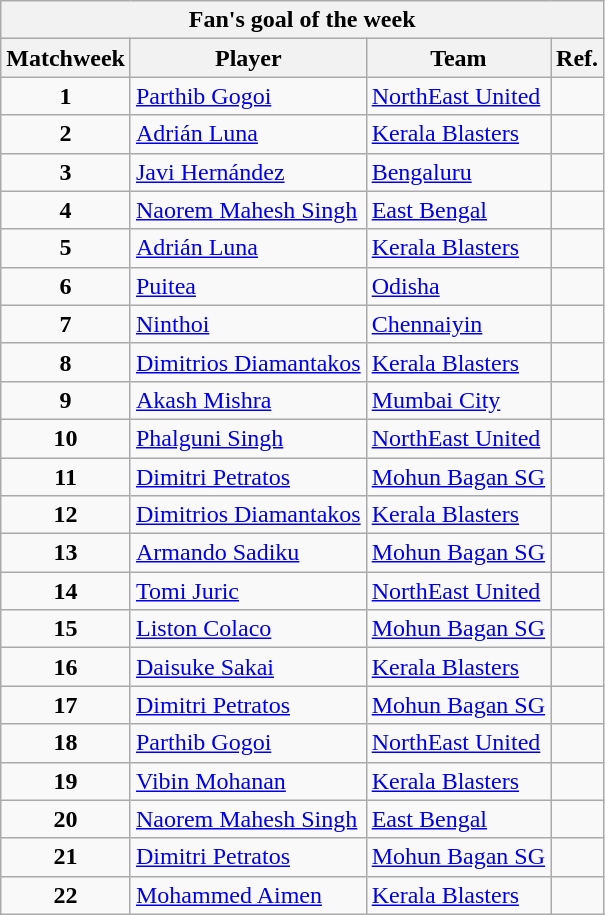<table class="wikitable collapsible collapsed">
<tr>
<th colspan="4">Fan's goal of the week</th>
</tr>
<tr>
<th>Matchweek</th>
<th>Player</th>
<th>Team</th>
<th>Ref.</th>
</tr>
<tr>
<td style="text-align: center;"><strong>1</strong></td>
<td> <a href='#'>Parthib Gogoi</a></td>
<td><a href='#'>NorthEast United</a></td>
<td></td>
</tr>
<tr>
<td style="text-align: center;"><strong>2</strong></td>
<td> <a href='#'>Adrián Luna</a></td>
<td><a href='#'>Kerala Blasters</a></td>
<td></td>
</tr>
<tr>
<td style="text-align: center;"><strong>3</strong></td>
<td> <a href='#'>Javi Hernández</a></td>
<td><a href='#'>Bengaluru</a></td>
<td></td>
</tr>
<tr>
<td style="text-align: center;"><strong>4</strong></td>
<td> <a href='#'>Naorem Mahesh Singh</a></td>
<td><a href='#'>East Bengal</a></td>
<td></td>
</tr>
<tr>
<td style="text-align: center;"><strong>5</strong></td>
<td> <a href='#'>Adrián Luna</a></td>
<td><a href='#'>Kerala Blasters</a></td>
<td></td>
</tr>
<tr>
<td style="text-align: center;"><strong>6</strong></td>
<td> <a href='#'>Puitea</a></td>
<td><a href='#'>Odisha</a></td>
<td></td>
</tr>
<tr>
<td style="text-align: center;"><strong>7</strong></td>
<td> <a href='#'>Ninthoi</a></td>
<td><a href='#'>Chennaiyin</a></td>
<td></td>
</tr>
<tr>
<td style="text-align: center;"><strong>8</strong></td>
<td> <a href='#'>Dimitrios Diamantakos</a></td>
<td><a href='#'>Kerala Blasters</a></td>
<td></td>
</tr>
<tr>
<td style="text-align: center;"><strong>9</strong></td>
<td> <a href='#'>Akash Mishra</a></td>
<td><a href='#'>Mumbai City</a></td>
<td></td>
</tr>
<tr>
<td style="text-align: center;"><strong>10</strong></td>
<td> <a href='#'>Phalguni Singh</a></td>
<td><a href='#'>NorthEast United</a></td>
<td></td>
</tr>
<tr>
<td style="text-align: center;"><strong>11</strong></td>
<td> <a href='#'>Dimitri Petratos</a></td>
<td><a href='#'>Mohun Bagan SG</a></td>
<td></td>
</tr>
<tr>
<td style="text-align: center;"><strong>12</strong></td>
<td> <a href='#'>Dimitrios Diamantakos</a></td>
<td><a href='#'>Kerala Blasters</a></td>
<td></td>
</tr>
<tr>
<td align="center"><strong>13</strong></td>
<td> <a href='#'>Armando Sadiku</a></td>
<td><a href='#'>Mohun Bagan SG</a></td>
<td></td>
</tr>
<tr>
<td align="center"><strong>14</strong></td>
<td> <a href='#'>Tomi Juric</a></td>
<td><a href='#'>NorthEast United</a></td>
<td></td>
</tr>
<tr>
<td align="center"><strong>15</strong></td>
<td> <a href='#'>Liston Colaco</a></td>
<td><a href='#'>Mohun Bagan SG</a></td>
<td></td>
</tr>
<tr>
<td align="center"><strong>16</strong></td>
<td> <a href='#'>Daisuke Sakai</a></td>
<td><a href='#'>Kerala Blasters</a></td>
<td></td>
</tr>
<tr>
<td align="center"><strong>17</strong></td>
<td> <a href='#'>Dimitri Petratos</a></td>
<td><a href='#'>Mohun Bagan SG</a></td>
<td></td>
</tr>
<tr>
<td align="center"><strong>18</strong></td>
<td> <a href='#'>Parthib Gogoi</a></td>
<td><a href='#'>NorthEast United</a></td>
<td></td>
</tr>
<tr>
<td align="center"><strong>19</strong></td>
<td> <a href='#'>Vibin Mohanan</a></td>
<td><a href='#'>Kerala Blasters</a></td>
<td></td>
</tr>
<tr>
<td align="center"><strong>20</strong></td>
<td> <a href='#'>Naorem Mahesh Singh</a></td>
<td><a href='#'>East Bengal</a></td>
<td></td>
</tr>
<tr>
<td align="center"><strong>21</strong></td>
<td> <a href='#'>Dimitri Petratos</a></td>
<td><a href='#'>Mohun Bagan SG</a></td>
<td></td>
</tr>
<tr>
<td align="center"><strong>22</strong></td>
<td> <a href='#'>Mohammed Aimen</a></td>
<td><a href='#'>Kerala Blasters</a></td>
<td></td>
</tr>
</table>
